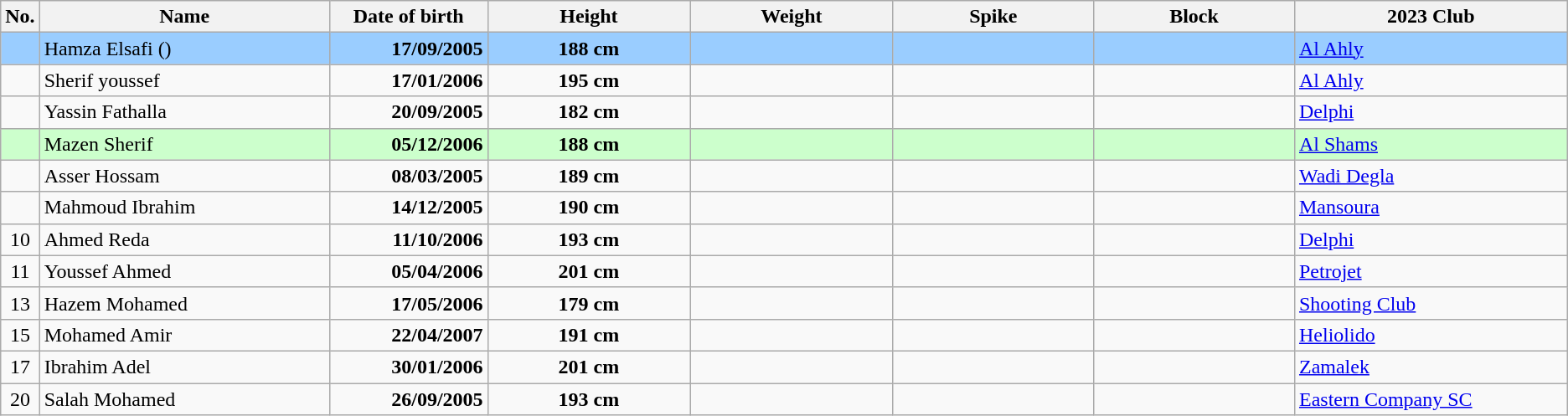<table class="wikitable sortable" style="text-align:center;">
<tr>
<th>No.</th>
<th style="width:16em">Name</th>
<th style="width:8em">Date of birth</th>
<th style="width:11em">Height</th>
<th style="width:11em">Weight</th>
<th style="width:11em">Spike</th>
<th style="width:11em">Block</th>
<th style="width:15em">2023 Club</th>
</tr>
<tr bgcolor=#9acdff>
<td></td>
<td align=left>Hamza Elsafi ()</td>
<td align="right"><strong>17/09/2005</strong></td>
<td><strong>188 cm</strong></td>
<td></td>
<td></td>
<td></td>
<td align="left"> <a href='#'>Al Ahly</a></td>
</tr>
<tr>
<td></td>
<td align=left>Sherif youssef</td>
<td align="right"><strong>17/01/2006</strong></td>
<td><strong>195 cm</strong></td>
<td></td>
<td></td>
<td></td>
<td align=left> <a href='#'>Al Ahly</a></td>
</tr>
<tr>
<td></td>
<td align=left>Yassin Fathalla</td>
<td align="right"><strong>20/09/2005</strong></td>
<td><strong>182 cm</strong></td>
<td></td>
<td></td>
<td></td>
<td align=left> <a href='#'>Delphi</a></td>
</tr>
<tr bgcolor=#ccffcc>
<td></td>
<td align=left>Mazen Sherif</td>
<td align="right"><strong>05/12/2006</strong></td>
<td><strong>188 cm</strong></td>
<td></td>
<td></td>
<td></td>
<td align=left> <a href='#'>Al Shams</a></td>
</tr>
<tr>
<td></td>
<td align=left>Asser Hossam</td>
<td align="right"><strong>08/03/2005</strong></td>
<td><strong>189 cm</strong></td>
<td></td>
<td></td>
<td></td>
<td align=left> <a href='#'>Wadi Degla</a></td>
</tr>
<tr>
<td></td>
<td align=left>Mahmoud Ibrahim</td>
<td align="right"><strong>14/12/2005</strong></td>
<td><strong>190 cm</strong></td>
<td></td>
<td></td>
<td></td>
<td align=left> <a href='#'>Mansoura</a></td>
</tr>
<tr>
<td>10</td>
<td align=left>Ahmed Reda</td>
<td align="right"><strong>11/10/2006</strong></td>
<td><strong>193 cm</strong></td>
<td></td>
<td></td>
<td></td>
<td align=left> <a href='#'>Delphi</a></td>
</tr>
<tr>
<td>11</td>
<td align=left>Youssef Ahmed</td>
<td align="right"><strong>05/04/2006</strong></td>
<td><strong>201 cm</strong></td>
<td></td>
<td></td>
<td></td>
<td align=left> <a href='#'>Petrojet</a></td>
</tr>
<tr>
<td>13</td>
<td align=left>Hazem Mohamed</td>
<td align="right"><strong>17/05/2006</strong></td>
<td><strong>179 cm</strong></td>
<td></td>
<td></td>
<td></td>
<td align=left> <a href='#'>Shooting Club</a></td>
</tr>
<tr>
<td>15</td>
<td align=left>Mohamed Amir</td>
<td align="right"><strong>22/04/2007</strong></td>
<td><strong>191 cm</strong></td>
<td></td>
<td></td>
<td></td>
<td align=left> <a href='#'>Heliolido</a></td>
</tr>
<tr>
<td>17</td>
<td align=left>Ibrahim Adel</td>
<td align="right"><strong>30/01/2006</strong></td>
<td><strong>201 cm</strong></td>
<td></td>
<td></td>
<td></td>
<td align=left> <a href='#'>Zamalek</a></td>
</tr>
<tr>
<td>20</td>
<td align=left>Salah Mohamed</td>
<td align="right"><strong>26/09/2005</strong></td>
<td><strong>193 cm</strong></td>
<td></td>
<td></td>
<td></td>
<td align=left> <a href='#'>Eastern Company SC</a></td>
</tr>
</table>
